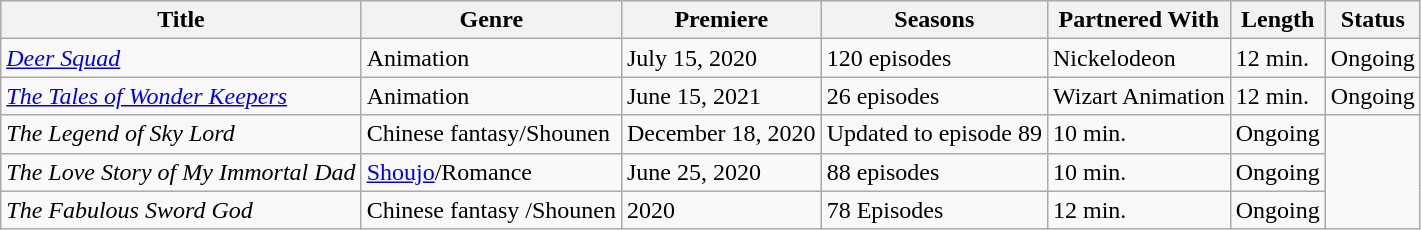<table class="wikitable sortable">
<tr>
<th>Title</th>
<th>Genre</th>
<th>Premiere</th>
<th>Seasons</th>
<th>Partnered With</th>
<th>Length</th>
<th>Status</th>
</tr>
<tr>
<td><em><a href='#'>Deer Squad</a></em></td>
<td>Animation</td>
<td>July 15, 2020</td>
<td>120 episodes</td>
<td>Nickelodeon</td>
<td>12 min.</td>
<td>Ongoing</td>
</tr>
<tr>
<td><em><a href='#'>The Tales of Wonder Keepers</a></em></td>
<td>Animation</td>
<td>June 15, 2021</td>
<td>26 episodes</td>
<td>Wizart Animation</td>
<td>12 min.</td>
<td>Ongoing</td>
</tr>
<tr>
<td><em>The Legend of Sky Lord</em></td>
<td>Chinese fantasy/Shounen</td>
<td>December 18, 2020</td>
<td>Updated to episode 89</td>
<td>10 min.</td>
<td>Ongoing</td>
</tr>
<tr>
<td><em>The Love Story of My Immortal Dad</em></td>
<td><a href='#'>Shoujo</a>/Romance</td>
<td>June 25, 2020</td>
<td>88 episodes</td>
<td>10 min.</td>
<td>Ongoing</td>
</tr>
<tr>
<td><em>The Fabulous Sword God</em></td>
<td>Chinese fantasy /Shounen</td>
<td>2020</td>
<td>78 Episodes</td>
<td>12 min.</td>
<td>Ongoing</td>
</tr>
</table>
